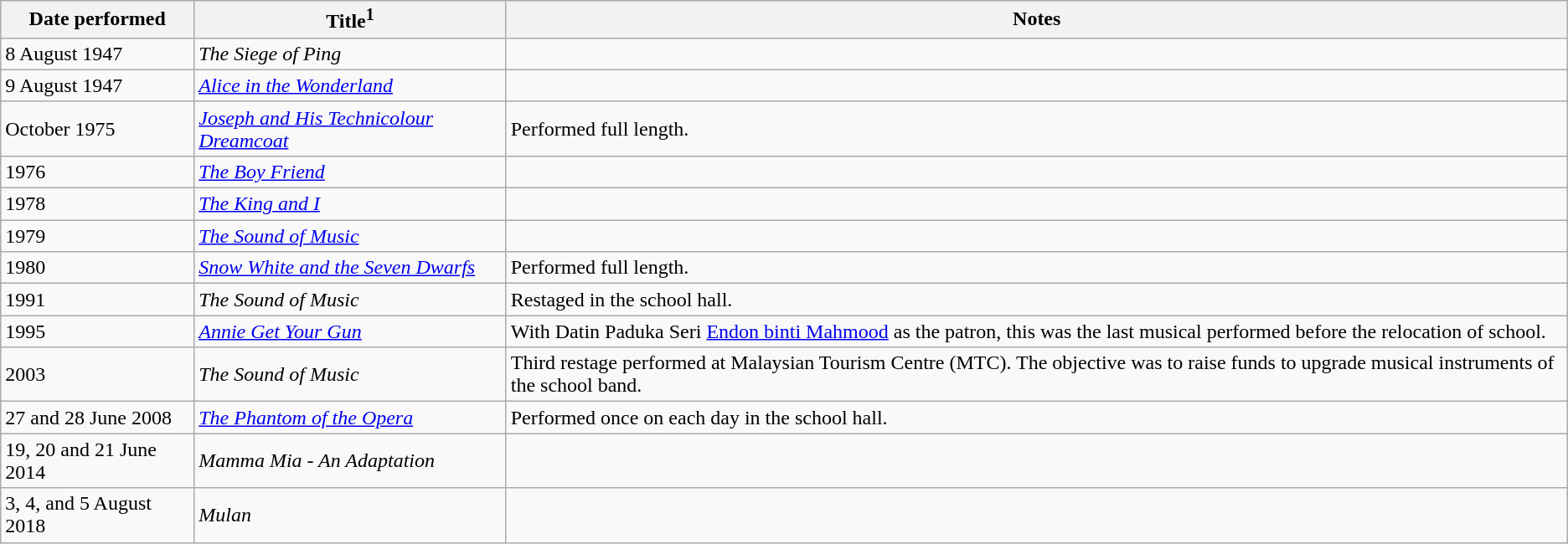<table class="wikitable" border="1">
<tr>
<th>Date performed</th>
<th>Title<sup>1</sup></th>
<th class="unsortable">Notes</th>
</tr>
<tr>
<td>8 August 1947</td>
<td><em>The Siege of Ping</em></td>
<td></td>
</tr>
<tr>
<td>9 August 1947</td>
<td><em><a href='#'>Alice in the Wonderland</a></em></td>
<td></td>
</tr>
<tr>
<td>October 1975</td>
<td><em><a href='#'>Joseph and His Technicolour Dreamcoat</a></em></td>
<td>Performed full length.</td>
</tr>
<tr>
<td>1976</td>
<td><em><a href='#'>The Boy Friend</a></em></td>
<td></td>
</tr>
<tr>
<td>1978</td>
<td><em><a href='#'>The King and I</a></em></td>
<td></td>
</tr>
<tr>
<td>1979</td>
<td><em><a href='#'>The Sound of Music</a></em></td>
<td></td>
</tr>
<tr>
<td>1980</td>
<td><em><a href='#'>Snow White and the Seven Dwarfs</a></em></td>
<td>Performed full length.</td>
</tr>
<tr>
<td>1991</td>
<td><em>The Sound of Music</em></td>
<td>Restaged in the school hall.</td>
</tr>
<tr>
<td>1995</td>
<td><em><a href='#'>Annie Get Your Gun</a></em></td>
<td>With Datin Paduka Seri <a href='#'>Endon binti Mahmood</a> as the patron, this was the last musical performed before the relocation of school.</td>
</tr>
<tr>
<td>2003</td>
<td><em>The Sound of Music</em></td>
<td>Third restage performed at Malaysian Tourism Centre (MTC). The objective was to raise funds to upgrade musical instruments of the school band.</td>
</tr>
<tr>
<td>27 and 28 June 2008</td>
<td><em><a href='#'>The Phantom of the Opera</a></em></td>
<td>Performed once on each day in the school hall.</td>
</tr>
<tr>
<td>19, 20 and 21 June 2014</td>
<td><em>Mamma Mia - An Adaptation</em></td>
<td></td>
</tr>
<tr>
<td>3, 4, and 5 August 2018</td>
<td><em> Mulan </em></td>
<td></td>
</tr>
</table>
